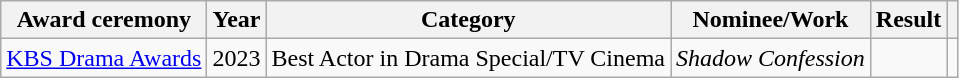<table class="wikitable">
<tr>
<th>Award ceremony</th>
<th>Year</th>
<th>Category</th>
<th>Nominee/Work</th>
<th>Result</th>
<th></th>
</tr>
<tr>
<td><a href='#'>KBS Drama Awards</a></td>
<td>2023</td>
<td>Best Actor in Drama Special/TV Cinema</td>
<td><em>Shadow Confession</em></td>
<td></td>
<td></td>
</tr>
</table>
